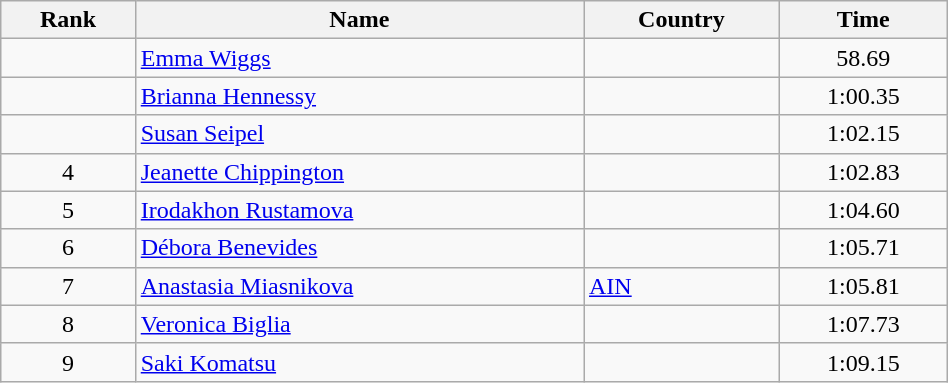<table class="wikitable" style="text-align:center;width: 50%">
<tr>
<th>Rank</th>
<th>Name</th>
<th>Country</th>
<th>Time</th>
</tr>
<tr>
<td></td>
<td align="left"><a href='#'>Emma Wiggs</a></td>
<td align="left"></td>
<td>58.69</td>
</tr>
<tr>
<td></td>
<td align="left"><a href='#'>Brianna Hennessy</a></td>
<td align="left"></td>
<td>1:00.35</td>
</tr>
<tr>
<td></td>
<td align="left"><a href='#'>Susan Seipel</a></td>
<td align="left"></td>
<td>1:02.15</td>
</tr>
<tr>
<td>4</td>
<td align="left"><a href='#'>Jeanette Chippington</a></td>
<td align="left"></td>
<td>1:02.83</td>
</tr>
<tr>
<td>5</td>
<td align="left"><a href='#'>Irodakhon Rustamova</a></td>
<td align="left"></td>
<td>1:04.60</td>
</tr>
<tr>
<td>6</td>
<td align="left"><a href='#'>Débora Benevides</a></td>
<td align="left"></td>
<td>1:05.71</td>
</tr>
<tr>
<td>7</td>
<td align="left"><a href='#'>Anastasia Miasnikova</a></td>
<td align="left"> <a href='#'>AIN</a></td>
<td>1:05.81</td>
</tr>
<tr>
<td>8</td>
<td align="left"><a href='#'>Veronica Biglia</a></td>
<td align="left"></td>
<td>1:07.73</td>
</tr>
<tr>
<td>9</td>
<td align="left"><a href='#'>Saki Komatsu</a></td>
<td align="left"></td>
<td>1:09.15</td>
</tr>
</table>
